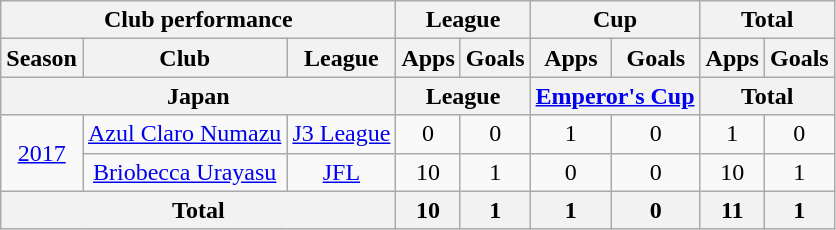<table class="wikitable" style="text-align:center;">
<tr>
<th colspan=3>Club performance</th>
<th colspan=2>League</th>
<th colspan=2>Cup</th>
<th colspan=2>Total</th>
</tr>
<tr>
<th>Season</th>
<th>Club</th>
<th>League</th>
<th>Apps</th>
<th>Goals</th>
<th>Apps</th>
<th>Goals</th>
<th>Apps</th>
<th>Goals</th>
</tr>
<tr>
<th colspan=3>Japan</th>
<th colspan=2>League</th>
<th colspan=2><a href='#'>Emperor's Cup</a></th>
<th colspan=2>Total</th>
</tr>
<tr>
<td rowspan="2"><a href='#'>2017</a></td>
<td><a href='#'>Azul Claro Numazu</a></td>
<td><a href='#'>J3 League</a></td>
<td>0</td>
<td>0</td>
<td>1</td>
<td>0</td>
<td>1</td>
<td>0</td>
</tr>
<tr>
<td><a href='#'>Briobecca Urayasu</a></td>
<td><a href='#'>JFL</a></td>
<td>10</td>
<td>1</td>
<td>0</td>
<td>0</td>
<td>10</td>
<td>1</td>
</tr>
<tr>
<th colspan=3>Total</th>
<th>10</th>
<th>1</th>
<th>1</th>
<th>0</th>
<th>11</th>
<th>1</th>
</tr>
</table>
